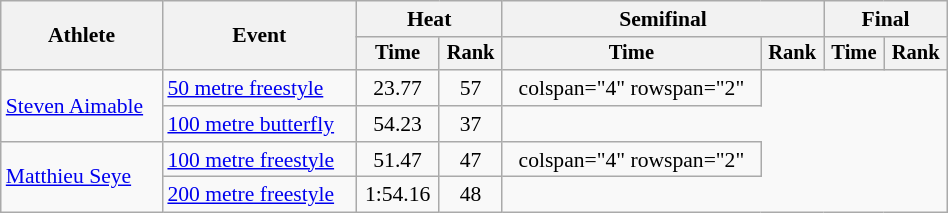<table class="wikitable" style="text-align:center; font-size:90%; width:50%;">
<tr>
<th rowspan="2">Athlete</th>
<th rowspan="2">Event</th>
<th colspan="2">Heat</th>
<th colspan="2">Semifinal</th>
<th colspan="2">Final</th>
</tr>
<tr style="font-size:95%">
<th>Time</th>
<th>Rank</th>
<th>Time</th>
<th>Rank</th>
<th>Time</th>
<th>Rank</th>
</tr>
<tr align=center>
<td align=left rowspan="2"><a href='#'>Steven Aimable</a></td>
<td align=left><a href='#'>50 metre freestyle</a></td>
<td>23.77</td>
<td>57</td>
<td>colspan="4" rowspan="2"</td>
</tr>
<tr align=center>
<td align=left><a href='#'>100 metre butterfly</a></td>
<td>54.23</td>
<td>37</td>
</tr>
<tr align=center>
<td align=left rowspan="2"><a href='#'>Matthieu Seye</a></td>
<td align=left><a href='#'>100 metre freestyle</a></td>
<td>51.47</td>
<td>47</td>
<td>colspan="4" rowspan="2"</td>
</tr>
<tr align=center>
<td align=left><a href='#'>200 metre freestyle</a></td>
<td>1:54.16</td>
<td>48</td>
</tr>
</table>
